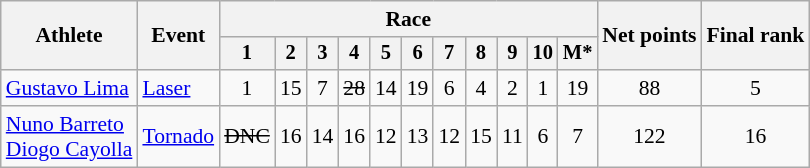<table class="wikitable" style="font-size:90%">
<tr>
<th rowspan=2>Athlete</th>
<th rowspan=2>Event</th>
<th colspan=11>Race</th>
<th rowspan=2>Net points</th>
<th rowspan=2>Final rank</th>
</tr>
<tr style="font-size:95%">
<th>1</th>
<th>2</th>
<th>3</th>
<th>4</th>
<th>5</th>
<th>6</th>
<th>7</th>
<th>8</th>
<th>9</th>
<th>10</th>
<th>M*</th>
</tr>
<tr align=center>
<td align=left><a href='#'>Gustavo Lima</a></td>
<td align=left><a href='#'>Laser</a></td>
<td>1</td>
<td>15</td>
<td>7</td>
<td><s>28</s></td>
<td>14</td>
<td>19</td>
<td>6</td>
<td>4</td>
<td>2</td>
<td>1</td>
<td>19</td>
<td>88</td>
<td>5</td>
</tr>
<tr align=center>
<td align=left><a href='#'>Nuno Barreto</a><br><a href='#'>Diogo Cayolla</a></td>
<td align=left><a href='#'>Tornado</a></td>
<td><s>DNC</s></td>
<td>16</td>
<td>14</td>
<td>16</td>
<td>12</td>
<td>13</td>
<td>12</td>
<td>15</td>
<td>11</td>
<td>6</td>
<td>7</td>
<td>122</td>
<td>16</td>
</tr>
</table>
